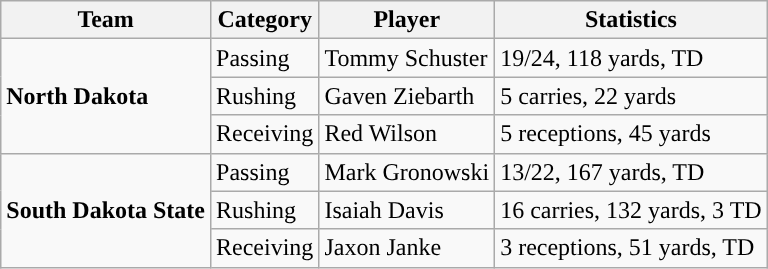<table class="wikitable" style="float: left;">
<tr>
<th>Team</th>
<th>Category</th>
<th>Player</th>
<th>Statistics</th>
</tr>
<tr>
<td rowspan=3><strong>North Dakota</strong></td>
<td>Passing</td>
<td>Tommy Schuster</td>
<td>19/24, 118 yards, TD</td>
</tr>
<tr>
<td>Rushing</td>
<td>Gaven Ziebarth</td>
<td>5 carries, 22 yards</td>
</tr>
<tr>
<td>Receiving</td>
<td>Red Wilson</td>
<td>5 receptions, 45 yards</td>
</tr>
<tr>
<td rowspan=3><strong>South Dakota State</strong></td>
<td>Passing</td>
<td>Mark Gronowski</td>
<td>13/22, 167 yards, TD</td>
</tr>
<tr>
<td>Rushing</td>
<td>Isaiah Davis</td>
<td>16 carries, 132 yards, 3 TD</td>
</tr>
<tr>
<td>Receiving</td>
<td>Jaxon Janke</td>
<td>3 receptions, 51 yards, TD</td>
</tr>
</table>
